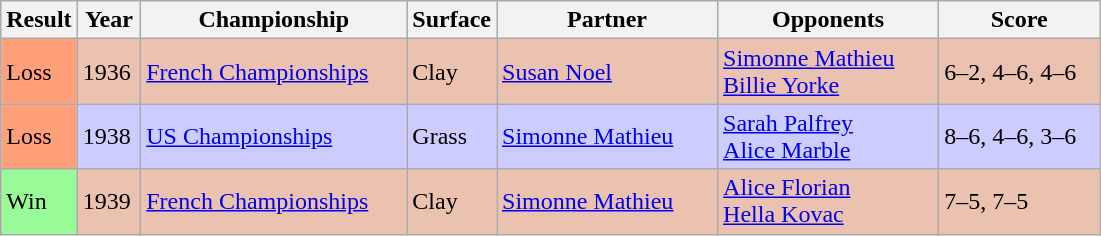<table class="sortable wikitable">
<tr>
<th style="width:40px">Result</th>
<th style="width:35px">Year</th>
<th style="width:170px">Championship</th>
<th style="width:50px">Surface</th>
<th style="width:140px">Partner</th>
<th style="width:140px">Opponents</th>
<th style="width:100px" class="unsortable">Score</th>
</tr>
<tr style="background:#ebc2af;">
<td style="background:#ffa07a;">Loss</td>
<td>1936</td>
<td><a href='#'>French Championships</a></td>
<td>Clay</td>
<td> <a href='#'>Susan Noel</a></td>
<td> <a href='#'>Simonne Mathieu</a> <br>  <a href='#'>Billie Yorke</a></td>
<td>6–2, 4–6, 4–6</td>
</tr>
<tr style="background:#ccf;">
<td style="background:#ffa07a;">Loss</td>
<td>1938</td>
<td><a href='#'>US Championships</a></td>
<td>Grass</td>
<td> <a href='#'>Simonne Mathieu</a></td>
<td> <a href='#'>Sarah Palfrey</a> <br>  <a href='#'>Alice Marble</a></td>
<td>8–6, 4–6, 3–6</td>
</tr>
<tr style="background:#ebc2af;">
<td style="background:#98fb98;">Win</td>
<td>1939</td>
<td><a href='#'>French Championships</a></td>
<td>Clay</td>
<td> <a href='#'>Simonne Mathieu</a></td>
<td> <a href='#'>Alice Florian</a> <br>  <a href='#'>Hella Kovac</a></td>
<td>7–5, 7–5</td>
</tr>
</table>
